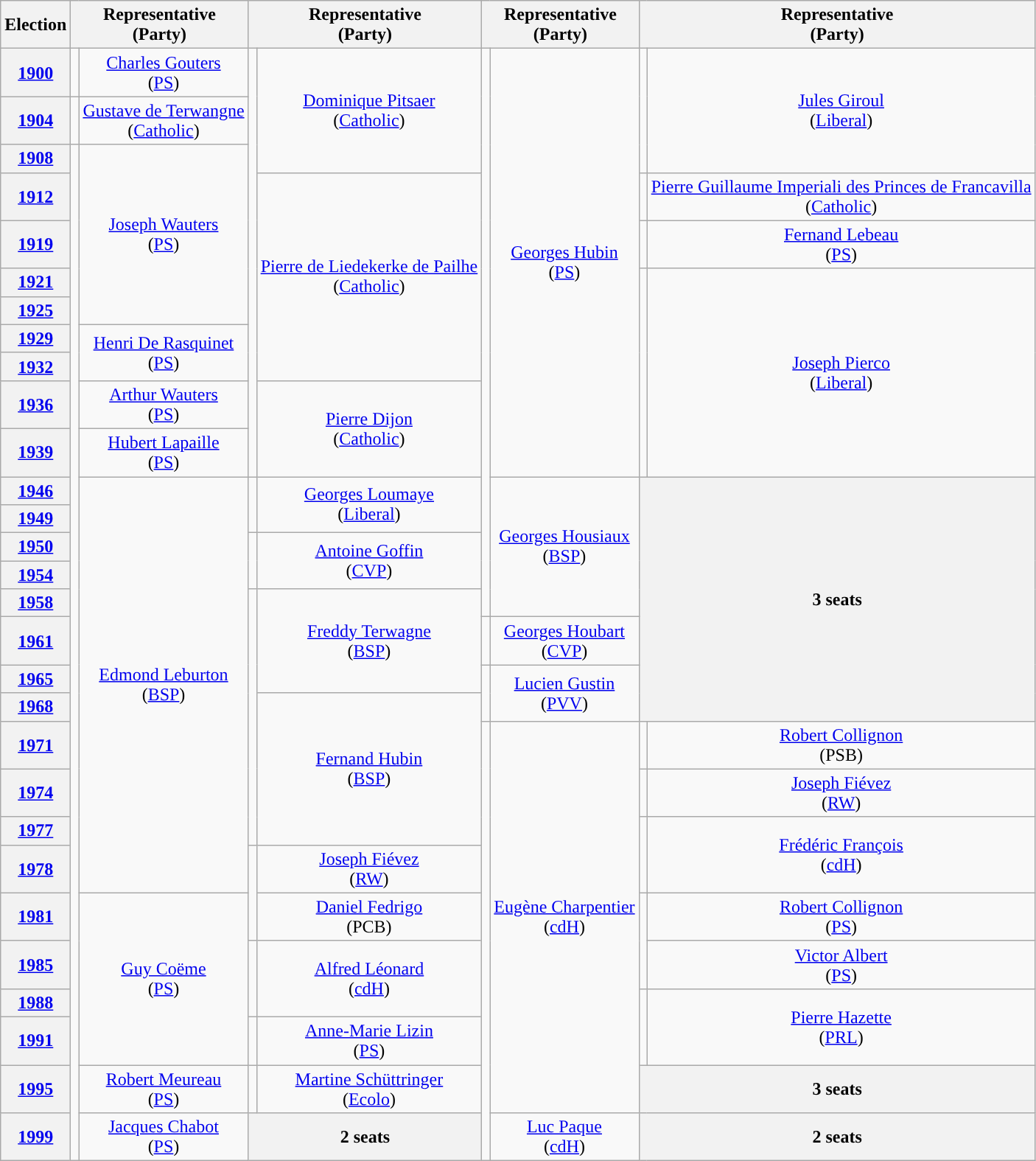<table class="wikitable" style="text-align:center">
<tr>
<th>Election</th>
<th colspan=2>Representative<br>(Party)</th>
<th colspan=2>Representative<br>(Party)</th>
<th colspan=2>Representative<br>(Party)</th>
<th colspan=2>Representative<br>(Party)</th>
</tr>
<tr>
<th><a href='#'>1900</a></th>
<td rowspan=1; style="background-color: "></td>
<td rowspan=1><a href='#'>Charles Gouters</a><br>(<a href='#'>PS</a>)</td>
<td rowspan=11; style="background-color: "></td>
<td rowspan=3><a href='#'>Dominique Pitsaer</a><br>(<a href='#'>Catholic</a>)</td>
<td rowspan=16; style="background-color: "></td>
<td rowspan=11><a href='#'>Georges Hubin</a><br>(<a href='#'>PS</a>)</td>
<td rowspan=3; style="background-color: "></td>
<td rowspan=3><a href='#'>Jules Giroul</a><br>(<a href='#'>Liberal</a>)</td>
</tr>
<tr>
<th><a href='#'>1904</a></th>
<td rowspan=1; style="background-color: "></td>
<td rowspan=1><a href='#'>Gustave de Terwangne</a><br>(<a href='#'>Catholic</a>)</td>
</tr>
<tr>
<th><a href='#'>1908</a></th>
<td rowspan=27; style="background-color: "></td>
<td rowspan=5><a href='#'>Joseph Wauters</a><br>(<a href='#'>PS</a>)</td>
</tr>
<tr>
<th><a href='#'>1912</a></th>
<td rowspan=6><a href='#'>Pierre de Liedekerke de Pailhe</a><br>(<a href='#'>Catholic</a>)</td>
<td rowspan=1; style="background-color: "></td>
<td rowspan=1><a href='#'>Pierre Guillaume Imperiali des Princes de Francavilla</a><br>(<a href='#'>Catholic</a>)</td>
</tr>
<tr>
<th><a href='#'>1919</a></th>
<td rowspan=1; style="background-color: "></td>
<td rowspan=1><a href='#'>Fernand Lebeau</a><br>(<a href='#'>PS</a>)</td>
</tr>
<tr>
<th><a href='#'>1921</a></th>
<td rowspan=6; style="background-color: "></td>
<td rowspan=6><a href='#'>Joseph Pierco</a><br>(<a href='#'>Liberal</a>)</td>
</tr>
<tr>
<th><a href='#'>1925</a></th>
</tr>
<tr>
<th><a href='#'>1929</a></th>
<td rowspan=2><a href='#'>Henri De Rasquinet</a><br>(<a href='#'>PS</a>)</td>
</tr>
<tr>
<th><a href='#'>1932</a></th>
</tr>
<tr>
<th><a href='#'>1936</a></th>
<td rowspan=1><a href='#'>Arthur Wauters</a><br>(<a href='#'>PS</a>)</td>
<td rowspan=2><a href='#'>Pierre Dijon</a><br>(<a href='#'>Catholic</a>)</td>
</tr>
<tr>
<th><a href='#'>1939</a></th>
<td rowspan=1><a href='#'>Hubert Lapaille</a><br>(<a href='#'>PS</a>)</td>
</tr>
<tr>
<th><a href='#'>1946</a></th>
<td rowspan=12><a href='#'>Edmond Leburton</a><br>(<a href='#'>BSP</a>)</td>
<td rowspan=2; style="background-color: "></td>
<td rowspan=2><a href='#'>Georges Loumaye</a><br>(<a href='#'>Liberal</a>)</td>
<td rowspan=5><a href='#'>Georges Housiaux</a><br>(<a href='#'>BSP</a>)</td>
<th colspan=2; rowspan=8>3 seats</th>
</tr>
<tr>
<th><a href='#'>1949</a></th>
</tr>
<tr>
<th><a href='#'>1950</a></th>
<td rowspan=2; style="background-color: "></td>
<td rowspan=2><a href='#'>Antoine Goffin</a><br>(<a href='#'>CVP</a>)</td>
</tr>
<tr>
<th><a href='#'>1954</a></th>
</tr>
<tr>
<th><a href='#'>1958</a></th>
<td rowspan=7; style="background-color: "></td>
<td rowspan=3><a href='#'>Freddy Terwagne</a><br>(<a href='#'>BSP</a>)</td>
</tr>
<tr>
<th><a href='#'>1961</a></th>
<td rowspan=1; style="background-color: "></td>
<td rowspan=1><a href='#'>Georges Houbart</a><br>(<a href='#'>CVP</a>)</td>
</tr>
<tr>
<th><a href='#'>1965</a></th>
<td rowspan=2; style="background-color: "></td>
<td rowspan=2><a href='#'>Lucien Gustin</a><br>(<a href='#'>PVV</a>)</td>
</tr>
<tr>
<th><a href='#'>1968</a></th>
<td rowspan=4><a href='#'>Fernand Hubin</a><br>(<a href='#'>BSP</a>)</td>
</tr>
<tr>
<th><a href='#'>1971</a></th>
<td rowspan=10; style="background-color: "></td>
<td rowspan=9><a href='#'>Eugène Charpentier</a><br>(<a href='#'>cdH</a>)</td>
<td rowspan=1; style="background-color: "></td>
<td rowspan=1><a href='#'>Robert Collignon</a><br>(PSB)</td>
</tr>
<tr>
<th><a href='#'>1974</a></th>
<td rowspan=1; style="background-color: "></td>
<td rowspan=1><a href='#'>Joseph Fiévez</a><br>(<a href='#'>RW</a>)</td>
</tr>
<tr>
<th><a href='#'>1977</a></th>
<td rowspan=2; style="background-color: "></td>
<td rowspan=2><a href='#'>Frédéric François</a><br>(<a href='#'>cdH</a>)</td>
</tr>
<tr>
<th><a href='#'>1978</a></th>
<td rowspan=2; style="background-color: "></td>
<td rowspan=1><a href='#'>Joseph Fiévez</a><br>(<a href='#'>RW</a>)</td>
</tr>
<tr>
<th><a href='#'>1981</a></th>
<td rowspan=4><a href='#'>Guy Coëme</a><br>(<a href='#'>PS</a>)</td>
<td rowspan=1><a href='#'>Daniel Fedrigo</a><br>(PCB)</td>
<td rowspan=2; style="background-color: "></td>
<td rowspan=1><a href='#'>Robert Collignon</a><br>(<a href='#'>PS</a>)</td>
</tr>
<tr>
<th><a href='#'>1985</a></th>
<td rowspan=2; style="background-color: "></td>
<td rowspan=2><a href='#'>Alfred Léonard</a><br>(<a href='#'>cdH</a>)</td>
<td rowspan=1><a href='#'>Victor Albert</a><br>(<a href='#'>PS</a>)</td>
</tr>
<tr>
<th><a href='#'>1988</a></th>
<td rowspan=2; style="background-color: "></td>
<td rowspan=2><a href='#'>Pierre Hazette</a><br>(<a href='#'>PRL</a>)</td>
</tr>
<tr>
<th><a href='#'>1991</a></th>
<td rowspan=1; style="background-color: "></td>
<td rowspan=1><a href='#'>Anne-Marie Lizin</a><br>(<a href='#'>PS</a>)</td>
</tr>
<tr>
<th><a href='#'>1995</a></th>
<td rowspan=1><a href='#'>Robert Meureau</a><br>(<a href='#'>PS</a>)</td>
<td rowspan=1; style="background-color: "></td>
<td rowspan=1><a href='#'>Martine Schüttringer</a><br>(<a href='#'>Ecolo</a>)</td>
<th colspan=2>3 seats</th>
</tr>
<tr>
<th><a href='#'>1999</a></th>
<td rowspan=1><a href='#'>Jacques Chabot</a><br>(<a href='#'>PS</a>)</td>
<th colspan=2>2 seats</th>
<td rowspan=1><a href='#'>Luc Paque</a><br>(<a href='#'>cdH</a>)</td>
<th colspan=2>2 seats</th>
</tr>
</table>
